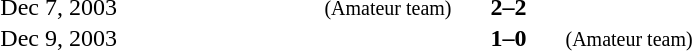<table width=100% cellspacing=1>
<tr>
<th width=120></th>
<th width=220></th>
<th width=70></th>
<th width=220></th>
<th></th>
</tr>
<tr>
<td align=right>Dec 7, 2003</td>
<td align=right><small>(Amateur team)</small> <strong></strong></td>
<td align=center><strong>2–2</strong></td>
<td><strong></strong></td>
</tr>
<tr>
<td align=right>Dec 9, 2003</td>
<td align=right><strong></strong></td>
<td align=center><strong>1–0</strong></td>
<td><strong></strong> <small>(Amateur team)</small></td>
</tr>
</table>
